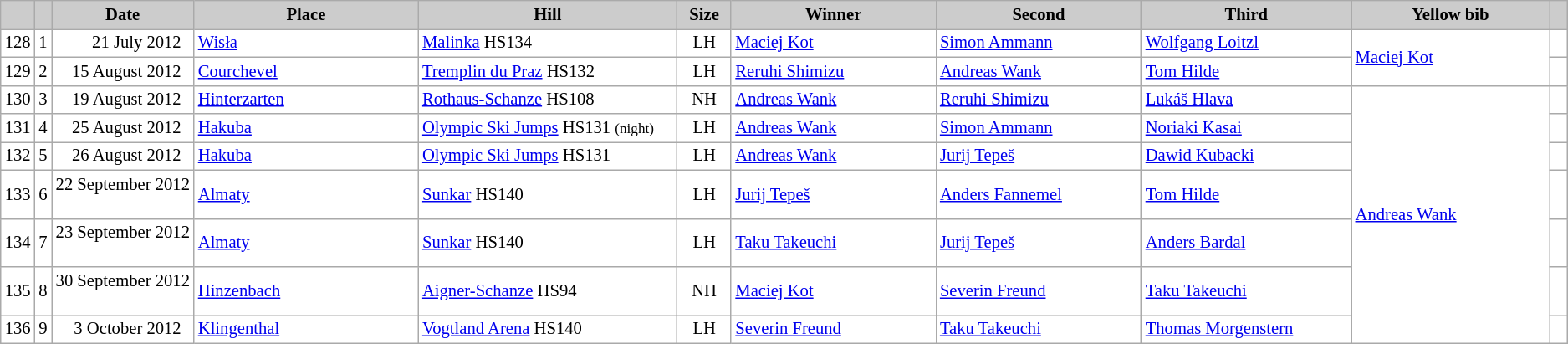<table class="wikitable plainrowheaders" style="background:#fff; font-size:86%; line-height:16px; border:grey solid 1px; border-collapse:collapse;">
<tr style="background:#ccc; text-align:center;">
<th scope="col" style="background:#ccc; width=20 px;"></th>
<th scope="col" style="background:#ccc; width=30 px;"></th>
<th scope="col" style="background:#ccc; width:120px;">Date</th>
<th scope="col" style="background:#ccc; width:200px;">Place</th>
<th scope="col" style="background:#ccc; width:240px;">Hill</th>
<th scope="col" style="background:#ccc; width:40px;">Size</th>
<th scope="col" style="background:#ccc; width:185px;">Winner</th>
<th scope="col" style="background:#ccc; width:185px;">Second</th>
<th scope="col" style="background:#ccc; width:185px;">Third</th>
<th scope="col" style="background:#ccc; width:180px;">Yellow bib</th>
<th scope="col" style="background:#ccc; width:10px;"></th>
</tr>
<tr>
<td align=center>128</td>
<td align=center>1</td>
<td align=right>21 July 2012  </td>
<td> <a href='#'>Wisła</a></td>
<td><a href='#'>Malinka</a> HS134</td>
<td align=center>LH</td>
<td> <a href='#'>Maciej Kot</a></td>
<td> <a href='#'>Simon Ammann</a></td>
<td> <a href='#'>Wolfgang Loitzl</a></td>
<td rowspan=2> <a href='#'>Maciej Kot</a></td>
<td></td>
</tr>
<tr>
<td align=center>129</td>
<td align=center>2</td>
<td align=right>15 August 2012  </td>
<td> <a href='#'>Courchevel</a></td>
<td><a href='#'>Tremplin du Praz</a> HS132</td>
<td align=center>LH</td>
<td> <a href='#'>Reruhi Shimizu</a></td>
<td> <a href='#'>Andreas Wank</a></td>
<td> <a href='#'>Tom Hilde</a></td>
<td></td>
</tr>
<tr>
<td align=center>130</td>
<td align=center>3</td>
<td align=right>19 August 2012  </td>
<td> <a href='#'>Hinterzarten</a></td>
<td><a href='#'>Rothaus-Schanze</a> HS108</td>
<td align=center>NH</td>
<td> <a href='#'>Andreas Wank</a></td>
<td> <a href='#'>Reruhi Shimizu</a></td>
<td> <a href='#'>Lukáš Hlava</a></td>
<td rowspan=7> <a href='#'>Andreas Wank</a></td>
<td></td>
</tr>
<tr>
<td align=center>131</td>
<td align=center>4</td>
<td align=right>25 August 2012  </td>
<td> <a href='#'>Hakuba</a></td>
<td><a href='#'>Olympic Ski Jumps</a> HS131 <small>(night)</small></td>
<td align=center>LH</td>
<td> <a href='#'>Andreas Wank</a></td>
<td> <a href='#'>Simon Ammann</a></td>
<td> <a href='#'>Noriaki Kasai</a></td>
<td></td>
</tr>
<tr>
<td align=center>132</td>
<td align=center>5</td>
<td align=right>26 August 2012  </td>
<td> <a href='#'>Hakuba</a></td>
<td><a href='#'>Olympic Ski Jumps</a> HS131</td>
<td align=center>LH</td>
<td> <a href='#'>Andreas Wank</a></td>
<td> <a href='#'>Jurij Tepeš</a></td>
<td> <a href='#'>Dawid Kubacki</a></td>
<td></td>
</tr>
<tr>
<td align=center>133</td>
<td align=center>6</td>
<td align=right>22 September 2012  </td>
<td> <a href='#'>Almaty</a></td>
<td><a href='#'>Sunkar</a> HS140</td>
<td align=center>LH</td>
<td> <a href='#'>Jurij Tepeš</a></td>
<td> <a href='#'>Anders Fannemel</a></td>
<td> <a href='#'>Tom Hilde</a></td>
<td></td>
</tr>
<tr>
<td align=center>134</td>
<td align=center>7</td>
<td align=right>23 September 2012  </td>
<td> <a href='#'>Almaty</a></td>
<td><a href='#'>Sunkar</a> HS140</td>
<td align=center>LH</td>
<td> <a href='#'>Taku Takeuchi</a></td>
<td> <a href='#'>Jurij Tepeš</a></td>
<td> <a href='#'>Anders Bardal</a></td>
<td></td>
</tr>
<tr>
<td align=center>135</td>
<td align=center>8</td>
<td align=right>30 September 2012  </td>
<td> <a href='#'>Hinzenbach</a></td>
<td><a href='#'>Aigner-Schanze</a> HS94</td>
<td align=center>NH</td>
<td> <a href='#'>Maciej Kot</a></td>
<td> <a href='#'>Severin Freund</a></td>
<td> <a href='#'>Taku Takeuchi</a></td>
<td></td>
</tr>
<tr>
<td align=center>136</td>
<td align=center>9</td>
<td align=right>3 October 2012  </td>
<td> <a href='#'>Klingenthal</a></td>
<td><a href='#'>Vogtland Arena</a> HS140</td>
<td align=center>LH</td>
<td> <a href='#'>Severin Freund</a></td>
<td> <a href='#'>Taku Takeuchi</a></td>
<td> <a href='#'>Thomas Morgenstern</a></td>
<td></td>
</tr>
</table>
